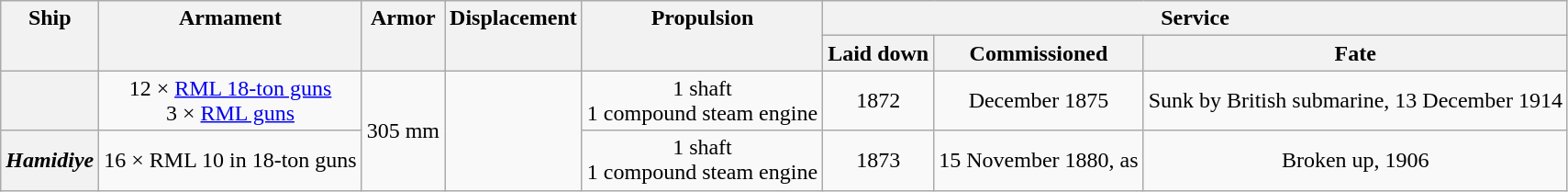<table class="wikitable plainrowheaders" style="text-align: center;">
<tr valign="top">
<th scope="col" rowspan="2">Ship</th>
<th scope="col" rowspan="2">Armament</th>
<th scope="col" rowspan="2">Armor</th>
<th scope="col" rowspan="2">Displacement</th>
<th scope="col" rowspan="2">Propulsion</th>
<th scope="col" colspan="3">Service</th>
</tr>
<tr valign="top">
<th scope="col">Laid down</th>
<th scope="col">Commissioned</th>
<th scope="col">Fate</th>
</tr>
<tr valign="center">
<th scope="row"></th>
<td>12 × <a href='#'>RML  18-ton guns</a><br>3 × <a href='#'>RML  guns</a></td>
<td rowspan="2">305 mm</td>
<td rowspan="2"></td>
<td>1 shaft<br>1 compound steam engine<br></td>
<td>1872</td>
<td>December 1875</td>
<td>Sunk by British submarine, 13 December 1914</td>
</tr>
<tr valign="center">
<th scope="row"><em>Hamidiye</em></th>
<td>16 × RML 10 in 18-ton guns</td>
<td>1 shaft<br>1 compound steam engine<br></td>
<td>1873</td>
<td>15 November 1880, as </td>
<td>Broken up, 1906</td>
</tr>
</table>
